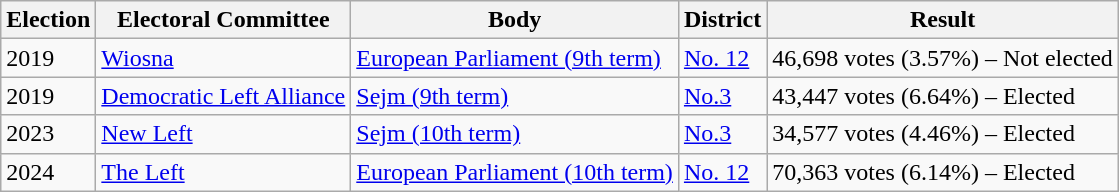<table class="wikitable">
<tr>
<th>Election</th>
<th>Electoral Committee</th>
<th>Body</th>
<th>District</th>
<th>Result</th>
</tr>
<tr>
<td>2019</td>
<td><a href='#'>Wiosna</a></td>
<td><a href='#'>European Parliament (9th term)</a></td>
<td><a href='#'>No. 12</a></td>
<td>46,698 votes (3.57%) – Not elected</td>
</tr>
<tr>
<td>2019</td>
<td><a href='#'>Democratic Left Alliance</a></td>
<td><a href='#'>Sejm (9th term)</a></td>
<td><a href='#'>No.3</a></td>
<td>43,447 votes (6.64%) – Elected</td>
</tr>
<tr>
<td>2023</td>
<td><a href='#'>New Left</a></td>
<td><a href='#'>Sejm (10th term)</a></td>
<td><a href='#'>No.3</a></td>
<td>34,577 votes (4.46%) – Elected</td>
</tr>
<tr>
<td>2024</td>
<td><a href='#'>The Left</a></td>
<td><a href='#'>European Parliament (10th term)</a></td>
<td><a href='#'>No. 12</a></td>
<td>70,363 votes (6.14%) – Elected</td>
</tr>
</table>
